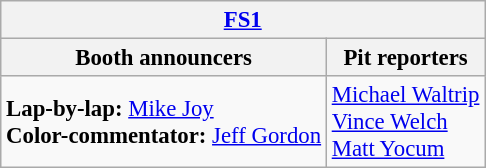<table class="wikitable" style="font-size: 95%;">
<tr>
<th colspan="2"><a href='#'>FS1</a></th>
</tr>
<tr>
<th>Booth announcers</th>
<th>Pit reporters</th>
</tr>
<tr>
<td><strong>Lap-by-lap:</strong> <a href='#'>Mike Joy</a><br><strong>Color-commentator:</strong> <a href='#'>Jeff Gordon</a></td>
<td><a href='#'>Michael Waltrip</a><br><a href='#'>Vince Welch</a><br><a href='#'>Matt Yocum</a></td>
</tr>
</table>
